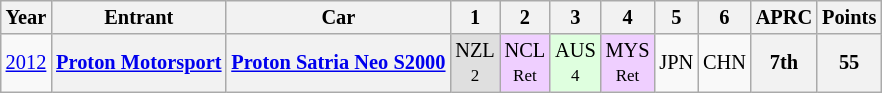<table class="wikitable" style="text-align:center; font-size:85%">
<tr>
<th>Year</th>
<th>Entrant</th>
<th>Car</th>
<th>1</th>
<th>2</th>
<th>3</th>
<th>4</th>
<th>5</th>
<th>6</th>
<th>APRC</th>
<th>Points</th>
</tr>
<tr>
<td><a href='#'>2012</a></td>
<th nowrap><a href='#'>Proton Motorsport</a></th>
<th nowrap><a href='#'>Proton Satria Neo S2000</a></th>
<td style="background:#DFDFDF;">NZL<br><small>2</small></td>
<td style="background:#EFCFFF;">NCL<br><small>Ret</small></td>
<td style="background:#DFFFDF;">AUS<br><small>4</small></td>
<td style="background:#EFCFFF;">MYS<br><small>Ret</small></td>
<td>JPN</td>
<td>CHN</td>
<th>7th</th>
<th>55</th>
</tr>
</table>
